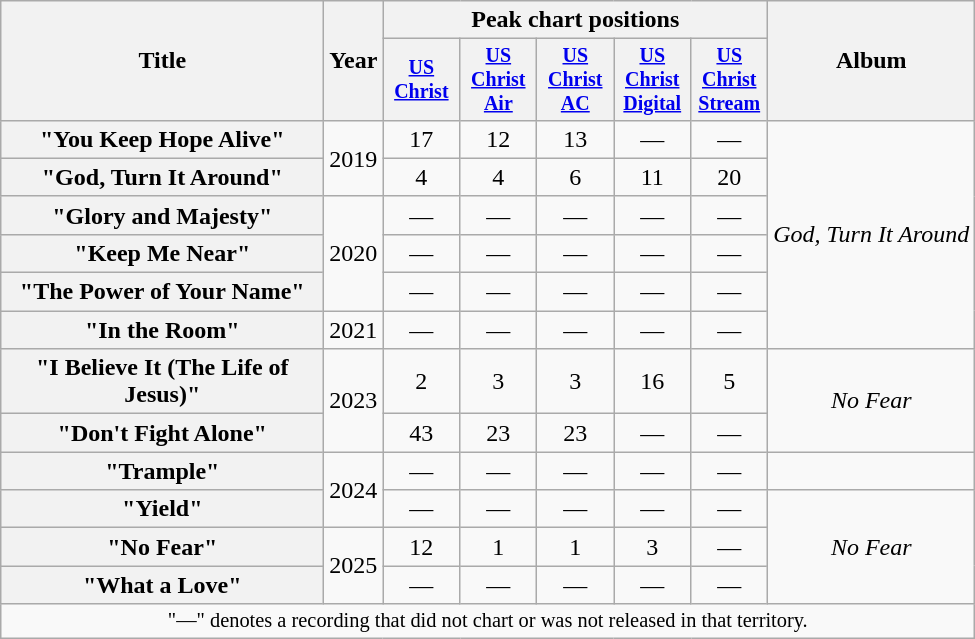<table class="wikitable plainrowheaders" style="text-align:center;">
<tr>
<th rowspan="2" scope="col" style="width:13em;">Title</th>
<th rowspan="2">Year</th>
<th colspan="5">Peak chart positions</th>
<th rowspan="2">Album</th>
</tr>
<tr style="font-size:smaller;">
<th scope="col" width="45"><a href='#'>US<br>Christ</a><br></th>
<th scope="col" width="45"><a href='#'>US<br>Christ<br>Air</a><br></th>
<th scope="col" width="45"><a href='#'>US<br>Christ<br>AC</a><br></th>
<th scope="col" width="45"><a href='#'>US<br>Christ<br>Digital</a><br></th>
<th scope="col" width="45"><a href='#'>US<br>Christ<br>Stream</a><br></th>
</tr>
<tr>
<th scope="row">"You Keep Hope Alive"<br></th>
<td rowspan="2">2019</td>
<td>17</td>
<td>12</td>
<td>13</td>
<td>—</td>
<td>—</td>
<td rowspan="6"><em>God, Turn It Around</em></td>
</tr>
<tr>
<th scope="row">"God, Turn It Around"</th>
<td>4</td>
<td>4</td>
<td>6</td>
<td>11</td>
<td>20</td>
</tr>
<tr>
<th scope="row">"Glory and Majesty"</th>
<td rowspan="3">2020</td>
<td>—</td>
<td>—</td>
<td>—</td>
<td>—</td>
<td>—</td>
</tr>
<tr>
<th scope="row">"Keep Me Near"</th>
<td>—</td>
<td>—</td>
<td>—</td>
<td>—</td>
<td>—</td>
</tr>
<tr>
<th scope="row">"The Power of Your Name"<br></th>
<td>—</td>
<td>—</td>
<td>—</td>
<td>—</td>
<td>—</td>
</tr>
<tr>
<th scope="row">"In the Room"</th>
<td>2021</td>
<td>—</td>
<td>—</td>
<td>—</td>
<td>—</td>
<td>—</td>
</tr>
<tr>
<th scope="row">"I Believe It (The Life of Jesus)"</th>
<td rowspan="2">2023</td>
<td>2</td>
<td>3</td>
<td>3</td>
<td>16</td>
<td>5</td>
<td rowspan="2"><em>No Fear</em></td>
</tr>
<tr>
<th scope="row">"Don't Fight Alone"</th>
<td>43</td>
<td>23</td>
<td>23</td>
<td>—</td>
<td>—</td>
</tr>
<tr>
<th scope="row">"Trample"<br></th>
<td rowspan="2">2024</td>
<td>—</td>
<td>—</td>
<td>—</td>
<td>—</td>
<td>—</td>
<td></td>
</tr>
<tr>
<th scope="row">"Yield"</th>
<td>—</td>
<td>—</td>
<td>—</td>
<td>—</td>
<td>—</td>
<td rowspan="3"><em>No Fear</em></td>
</tr>
<tr>
<th scope="row">"No Fear"</th>
<td rowspan="2">2025</td>
<td>12</td>
<td>1</td>
<td>1</td>
<td>3</td>
<td>—</td>
</tr>
<tr>
<th scope="row">"What a Love"</th>
<td>—</td>
<td>—</td>
<td>—</td>
<td>—</td>
<td>—</td>
</tr>
<tr>
<td colspan="11" style="font-size:85%">"—" denotes a recording that did not chart or was not released in that territory.</td>
</tr>
</table>
